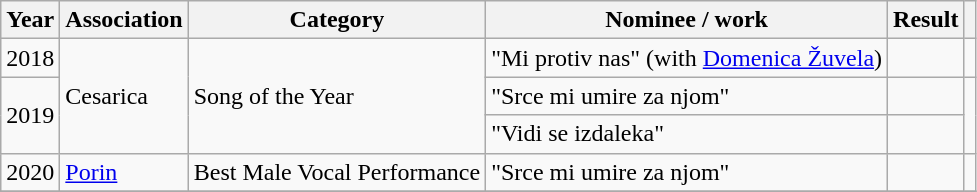<table class="wikitable sortable">
<tr>
<th>Year</th>
<th>Association</th>
<th>Category</th>
<th>Nominee / work</th>
<th>Result</th>
<th class="unsortable"></th>
</tr>
<tr>
<td rowspan="1">2018</td>
<td rowspan="3">Cesarica</td>
<td rowspan="3">Song of the Year</td>
<td>"Mi protiv nas" <span>(with <a href='#'>Domenica Žuvela</a>)</span></td>
<td></td>
<td rowspan="1"></td>
</tr>
<tr>
<td rowspan="2">2019</td>
<td>"Srce mi umire za njom"</td>
<td></td>
<td rowspan="2"></td>
</tr>
<tr>
<td>"Vidi se izdaleka"</td>
<td></td>
</tr>
<tr>
<td rowspan="1">2020</td>
<td rowspan="1"><a href='#'>Porin</a></td>
<td>Best Male Vocal Performance</td>
<td>"Srce mi umire za njom"</td>
<td></td>
<td rowspan="1"></td>
</tr>
<tr>
</tr>
</table>
